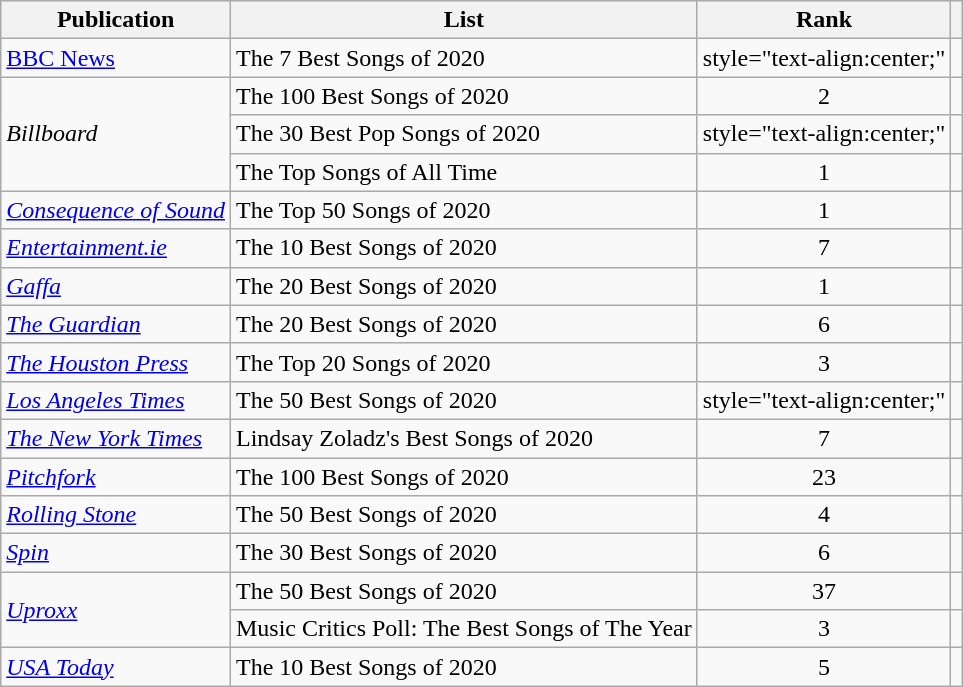<table class="wikitable sortable plainrowheaders">
<tr>
<th>Publication</th>
<th>List</th>
<th>Rank</th>
<th></th>
</tr>
<tr>
<td scope="row"><a href='#'>BBC News</a></td>
<td>The 7 Best Songs of 2020</td>
<td>style="text-align:center;" </td>
<td style="text-align:center;"></td>
</tr>
<tr>
<td scope="row" rowspan="3"><em>Billboard</em></td>
<td>The 100 Best Songs of 2020</td>
<td style="text-align:center;">2</td>
<td style="text-align:center;"></td>
</tr>
<tr>
<td>The 30 Best Pop Songs of 2020</td>
<td>style="text-align:center;" </td>
<td style="text-align:center;"></td>
</tr>
<tr>
<td>The Top Songs of All Time</td>
<td style="text-align:center;">1</td>
<td style="text-align:center;"></td>
</tr>
<tr>
<td scope="row"><em><a href='#'>Consequence of Sound</a></em></td>
<td>The Top 50 Songs of 2020</td>
<td style="text-align:center;">1</td>
<td style="text-align:center;"></td>
</tr>
<tr>
<td scope="row"><em><a href='#'>Entertainment.ie</a></em></td>
<td>The 10 Best Songs of 2020</td>
<td style="text-align:center;">7</td>
<td style="text-align:center;"></td>
</tr>
<tr>
<td scope="row"><em><a href='#'>Gaffa</a></em></td>
<td>The 20 Best Songs of 2020</td>
<td style="text-align:center;">1</td>
<td style="text-align:center;"></td>
</tr>
<tr>
<td scope="row"><em><a href='#'>The Guardian</a></em></td>
<td>The 20 Best Songs of 2020</td>
<td style="text-align:center;">6</td>
<td style="text-align:center;"></td>
</tr>
<tr>
<td scope="row"><em><a href='#'>The Houston Press</a></em></td>
<td>The Top 20 Songs of 2020</td>
<td style="text-align:center;">3</td>
<td style="text-align:center;"></td>
</tr>
<tr>
<td scope="row"><em><a href='#'>Los Angeles Times</a></em></td>
<td>The 50 Best Songs of 2020</td>
<td>style="text-align:center;" </td>
<td style="text-align:center;"></td>
</tr>
<tr>
<td scope="row"><em><a href='#'>The New York Times</a></em></td>
<td>Lindsay Zoladz's Best Songs of 2020</td>
<td style="text-align:center;">7</td>
<td style="text-align:center;"></td>
</tr>
<tr>
<td scope="row"><em><a href='#'>Pitchfork</a></em></td>
<td>The 100 Best Songs of 2020</td>
<td style="text-align:center;">23</td>
<td style="text-align:center;"></td>
</tr>
<tr>
<td scope="row"><em><a href='#'>Rolling Stone</a></em></td>
<td>The 50 Best Songs of 2020</td>
<td style="text-align:center;">4</td>
<td style="text-align:center;"></td>
</tr>
<tr>
<td scope="row"><em><a href='#'>Spin</a></em></td>
<td>The 30 Best Songs of 2020</td>
<td style="text-align:center;">6</td>
<td style="text-align:center;"></td>
</tr>
<tr>
<td scope="row" rowspan="2"><em><a href='#'>Uproxx</a></em></td>
<td>The 50 Best Songs of 2020</td>
<td style="text-align:center;">37</td>
<td style="text-align:center;"></td>
</tr>
<tr>
<td>Music Critics Poll: The Best Songs of The Year</td>
<td style="text-align:center;">3</td>
<td style="text-align:center;"></td>
</tr>
<tr>
<td scope="row"><em><a href='#'>USA Today</a></em></td>
<td>The 10 Best Songs of 2020</td>
<td style="text-align:center;">5</td>
<td style="text-align:center;"></td>
</tr>
</table>
